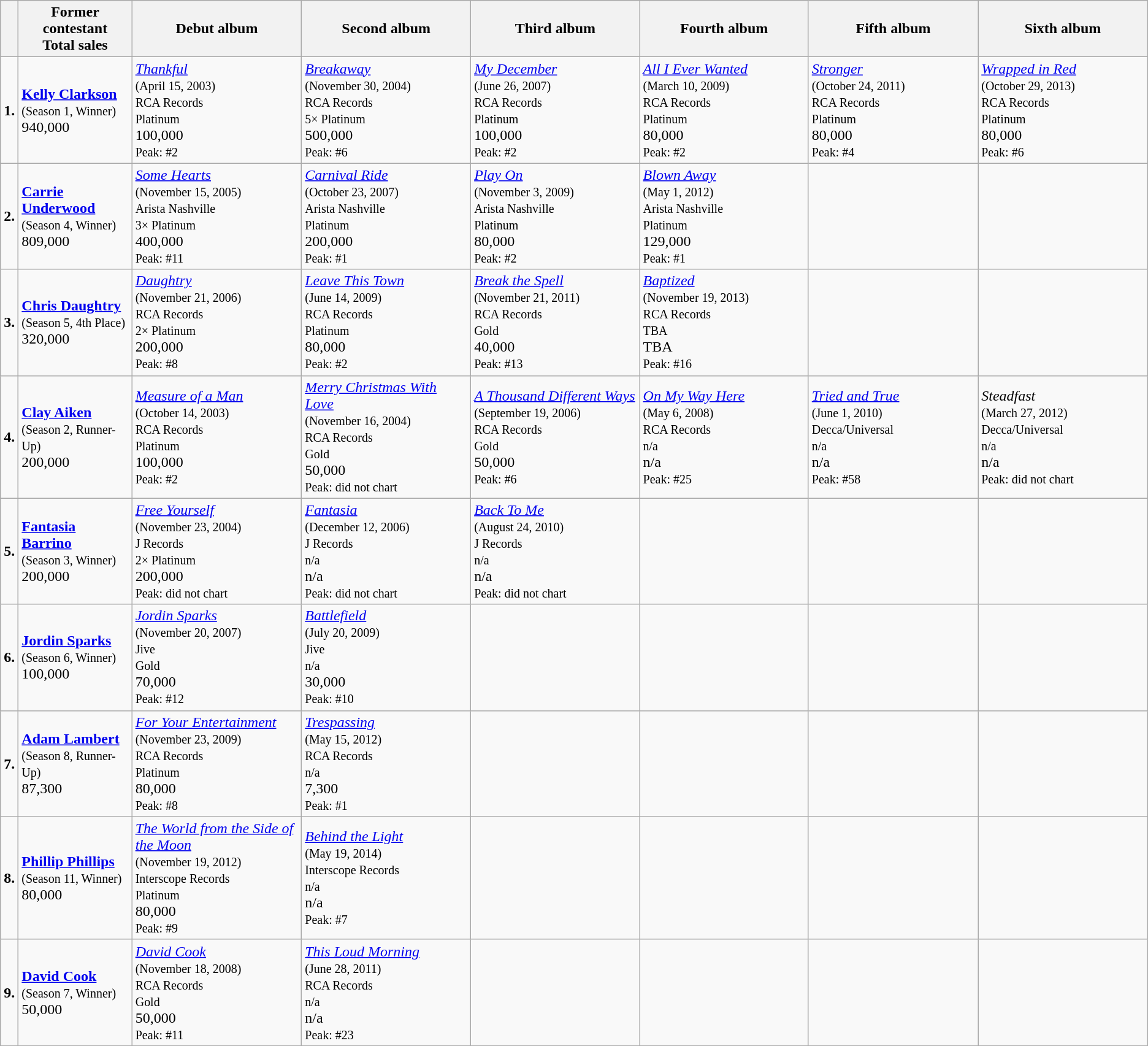<table class="wikitable">
<tr>
<th></th>
<th width="10%">Former contestant<br>Total sales</th>
<th width="15%">Debut album</th>
<th width="15%">Second album</th>
<th width="15%">Third album</th>
<th width="15%">Fourth album</th>
<th width="15%">Fifth album</th>
<th width="15%">Sixth album</th>
</tr>
<tr>
<td><strong>1.</strong></td>
<td><strong><a href='#'>Kelly Clarkson</a></strong> <br><small>(Season 1, Winner)</small> <br> 940,000</td>
<td><em><a href='#'>Thankful</a></em> <br><small>(April 15, 2003) <br>RCA Records<br> Platinum  </small> <br> 100,000 <br><small> Peak: #2 </small></td>
<td><em><a href='#'>Breakaway</a></em> <br><small>(November 30, 2004) <br>RCA Records<br> 5× Platinum  </small> <br> 500,000 <br><small> Peak: #6 </small></td>
<td><em><a href='#'>My December</a></em> <br><small>(June 26, 2007) <br>RCA Records<br> Platinum  </small> <br> 100,000 <br><small> Peak: #2 </small></td>
<td><em><a href='#'>All I Ever Wanted</a></em> <br><small>(March 10, 2009) <br>RCA Records<br> Platinum  </small> <br> 80,000 <br><small> Peak: #2 </small></td>
<td><em><a href='#'>Stronger</a></em> <br><small>(October 24, 2011) <br>RCA Records<br> Platinum  </small> <br> 80,000 <br><small> Peak: #4 </small></td>
<td><em><a href='#'>Wrapped in Red</a></em> <br><small>(October 29, 2013) <br>RCA Records<br> Platinum </small> <br> 80,000 <br><small> Peak: #6 </small></td>
</tr>
<tr>
<td><strong>2.</strong></td>
<td><strong><a href='#'>Carrie Underwood</a></strong> <br><small>(Season 4, Winner)</small> <br>809,000</td>
<td><em><a href='#'>Some Hearts</a></em> <br><small>(November 15, 2005) <br>Arista Nashville<br>3× Platinum</small> <br>400,000<br><small>Peak: #11</small></td>
<td><em><a href='#'>Carnival Ride</a></em> <br><small>(October 23, 2007) <br>Arista Nashville<br>Platinum</small><br>200,000<br><small>Peak: #1</small></td>
<td><em><a href='#'>Play On</a></em> <br><small>(November 3, 2009) <br>Arista Nashville<br>Platinum</small> <br>80,000<br><small>Peak: #2</small></td>
<td><a href='#'><em>Blown Away</em></a><br><small>(May 1, 2012)<br>Arista Nashville<br>Platinum</small><br>129,000<br><small>Peak: #1</small></td>
<td></td>
<td></td>
</tr>
<tr>
<td><strong>3.</strong></td>
<td><strong><a href='#'>Chris Daughtry</a></strong> <br><small>(Season 5, 4th Place)</small> <br>320,000</td>
<td><em><a href='#'>Daughtry</a></em><br><small>(November 21, 2006) <br>RCA Records<br> 2× Platinum  </small> <br> 200,000 <br><small> Peak: #8 </small></td>
<td><em><a href='#'>Leave This Town</a></em> <br><small>(June 14, 2009) <br>RCA Records<br> Platinum  </small> <br> 80,000 <br><small> Peak: #2 </small></td>
<td><em><a href='#'>Break the Spell</a></em> <br><small>(November 21, 2011) <br>RCA Records<br> Gold  </small> <br> 40,000 <br><small> Peak: #13 </small></td>
<td><em><a href='#'>Baptized</a></em> <br><small>(November 19, 2013) <br>RCA Records<br> TBA </small> <br> TBA <br><small> Peak: #16</small></td>
<td></td>
<td></td>
</tr>
<tr>
<td><strong>4.</strong></td>
<td><strong><a href='#'>Clay Aiken</a></strong> <br><small>(Season 2, Runner-Up)</small> <br>200,000</td>
<td><em><a href='#'>Measure of a Man</a></em> <br><small>(October 14, 2003) <br>RCA Records<br>Platinum</small> <br>100,000<br><small>Peak: #2</small></td>
<td><em><a href='#'>Merry Christmas With Love</a></em> <br><small>(November 16, 2004) <br>RCA Records<br>Gold</small> <br>50,000<br><small>Peak: did not chart</small></td>
<td><em><a href='#'>A Thousand Different Ways</a></em> <br><small>(September 19, 2006) <br>RCA Records<br>Gold</small> <br>50,000<br><small>Peak: #6</small></td>
<td><em><a href='#'>On My Way Here</a></em> <br><small>(May 6, 2008) <br>RCA Records<br>n/a</small> <br>n/a<br><small>Peak: #25</small></td>
<td><em><a href='#'>Tried and True</a></em> <br><small>(June 1, 2010) <br>Decca/Universal<br>n/a</small><br>n/a<br><small>Peak: #58</small></td>
<td><em>Steadfast</em> <br><small>(March 27, 2012) <br>Decca/Universal<br>n/a</small><br>n/a<br><small>Peak: did not chart</small></td>
</tr>
<tr>
<td><strong>5.</strong></td>
<td><strong><a href='#'>Fantasia Barrino</a></strong> <br><small>(Season 3, Winner)</small> <br>200,000</td>
<td><em><a href='#'>Free Yourself</a></em> <br><small>(November 23, 2004) <br>J Records<br>2× Platinum</small><br>200,000<br><small>Peak: did not chart</small></td>
<td><em><a href='#'>Fantasia</a></em> <br><small>(December 12, 2006) <br>J Records<br>n/a</small> <br>n/a<br><small>Peak: did not chart</small></td>
<td><em><a href='#'>Back To Me</a></em> <br><small>(August 24, 2010) <br>J Records<br>n/a</small><br>n/a<br><small>Peak: did not chart</small></td>
<td></td>
<td></td>
<td></td>
</tr>
<tr>
<td><strong>6.</strong></td>
<td><strong><a href='#'>Jordin Sparks</a></strong> <br><small>(Season 6, Winner)</small> <br>100,000</td>
<td><em><a href='#'>Jordin Sparks</a></em><br><small>(November 20, 2007)<br>Jive<br>Gold</small><br>70,000<br><small>Peak: #12</small></td>
<td><em><a href='#'>Battlefield</a></em><br><small>(July 20, 2009)<br>Jive<br>n/a</small><br>30,000<br><small>Peak: #10</small></td>
<td></td>
<td></td>
<td></td>
<td></td>
</tr>
<tr>
<td><strong>7.</strong></td>
<td><strong><a href='#'>Adam Lambert</a></strong> <br><small>(Season 8, Runner-Up)</small> <br>87,300</td>
<td><em><a href='#'>For Your Entertainment</a></em><br><small>(November 23, 2009)<br>RCA Records<br>Platinum</small><br>80,000<br><small>Peak: #8</small></td>
<td><em><a href='#'>Trespassing</a></em><br><small>(May 15, 2012)<br>RCA Records<br>n/a</small><br>7,300<br><small>Peak: #1</small></td>
<td></td>
<td></td>
<td></td>
<td></td>
</tr>
<tr>
<td><strong>8.</strong></td>
<td><strong><a href='#'>Phillip Phillips</a></strong> <br><small>(Season 11, Winner)</small> <br>80,000</td>
<td><em><a href='#'>The World from the Side of the Moon</a></em> <br><small>(November 19, 2012) <br>Interscope Records<br>Platinum</small><br>80,000<br><small>Peak: #9</small></td>
<td><em><a href='#'>Behind the Light</a></em> <br><small>(May 19, 2014) <br>Interscope Records<br>n/a</small><br>n/a<br><small>Peak: #7</small></td>
<td></td>
<td></td>
<td></td>
<td></td>
</tr>
<tr>
<td><strong>9.</strong></td>
<td><strong><a href='#'>David Cook</a></strong> <br><small>(Season 7, Winner)</small> <br>50,000</td>
<td><em><a href='#'>David Cook</a></em> <br><small>(November 18, 2008) <br>RCA Records<br>Gold</small><br>50,000<br><small>Peak: #11</small></td>
<td><em><a href='#'>This Loud Morning</a></em> <br><small>(June 28, 2011) <br>RCA Records<br>n/a</small><br>n/a<br><small>Peak: #23</small></td>
<td></td>
<td></td>
<td></td>
<td></td>
</tr>
<tr>
</tr>
</table>
